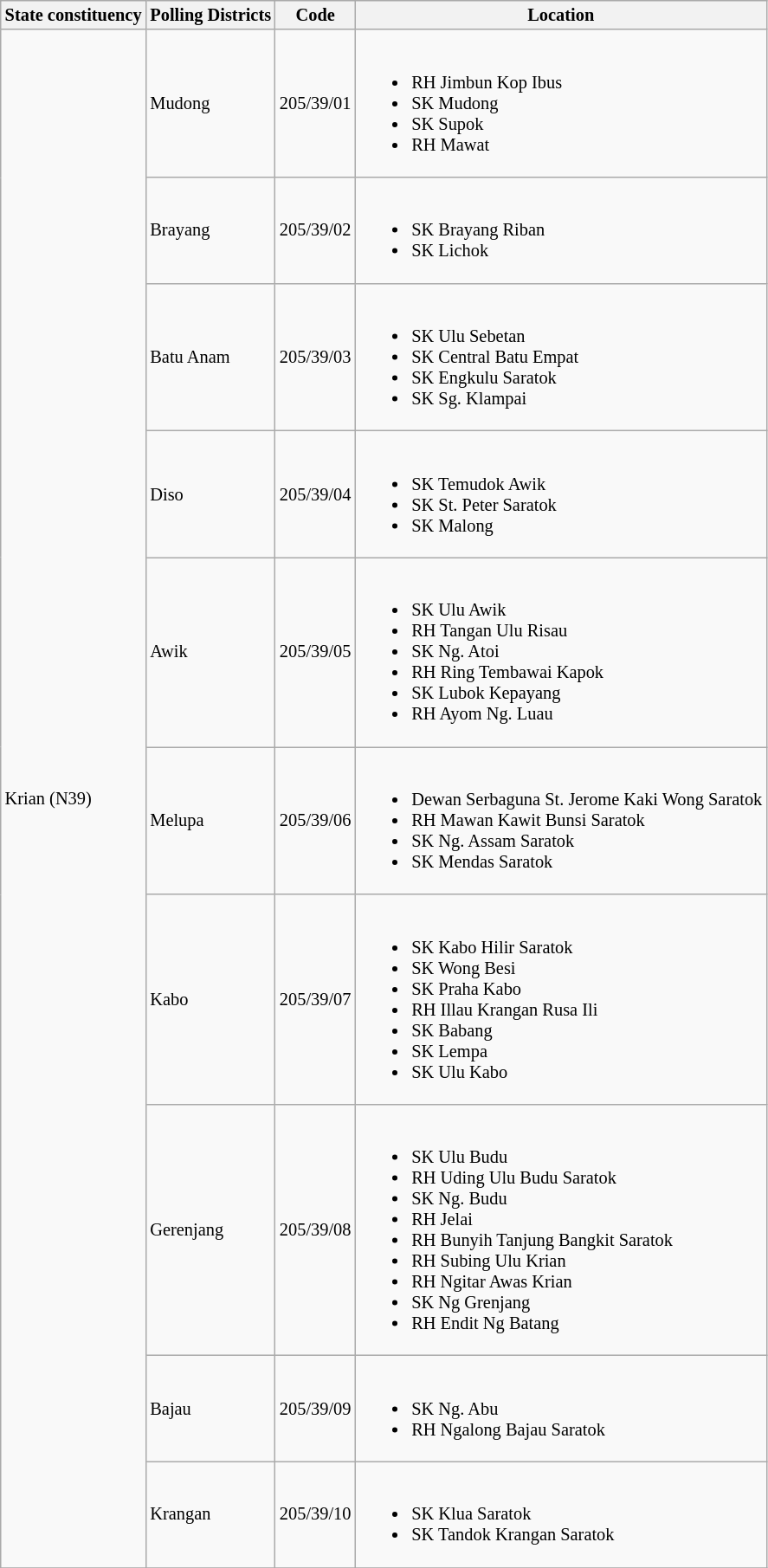<table class="wikitable sortable mw-collapsible" style="white-space:nowrap;font-size:85%">
<tr>
<th>State constituency</th>
<th>Polling Districts</th>
<th>Code</th>
<th>Location</th>
</tr>
<tr>
<td rowspan="10">Krian (N39)</td>
<td>Mudong</td>
<td>205/39/01</td>
<td><br><ul><li>RH Jimbun Kop Ibus</li><li>SK Mudong</li><li>SK Supok</li><li>RH Mawat</li></ul></td>
</tr>
<tr>
<td>Brayang</td>
<td>205/39/02</td>
<td><br><ul><li>SK Brayang Riban</li><li>SK Lichok</li></ul></td>
</tr>
<tr>
<td>Batu Anam</td>
<td>205/39/03</td>
<td><br><ul><li>SK Ulu Sebetan</li><li>SK Central Batu Empat</li><li>SK Engkulu Saratok</li><li>SK Sg. Klampai</li></ul></td>
</tr>
<tr>
<td>Diso</td>
<td>205/39/04</td>
<td><br><ul><li>SK Temudok Awik</li><li>SK St. Peter Saratok</li><li>SK Malong</li></ul></td>
</tr>
<tr>
<td>Awik</td>
<td>205/39/05</td>
<td><br><ul><li>SK Ulu Awik</li><li>RH Tangan Ulu Risau</li><li>SK Ng. Atoi</li><li>RH Ring Tembawai Kapok</li><li>SK Lubok Kepayang</li><li>RH Ayom Ng. Luau</li></ul></td>
</tr>
<tr>
<td>Melupa</td>
<td>205/39/06</td>
<td><br><ul><li>Dewan Serbaguna St. Jerome Kaki Wong Saratok</li><li>RH Mawan Kawit Bunsi Saratok</li><li>SK Ng. Assam Saratok</li><li>SK Mendas Saratok</li></ul></td>
</tr>
<tr>
<td>Kabo</td>
<td>205/39/07</td>
<td><br><ul><li>SK Kabo Hilir Saratok</li><li>SK Wong Besi</li><li>SK Praha Kabo</li><li>RH Illau Krangan Rusa Ili</li><li>SK Babang</li><li>SK Lempa</li><li>SK Ulu Kabo</li></ul></td>
</tr>
<tr>
<td>Gerenjang</td>
<td>205/39/08</td>
<td><br><ul><li>SK Ulu Budu</li><li>RH Uding Ulu Budu Saratok</li><li>SK Ng. Budu</li><li>RH Jelai</li><li>RH Bunyih Tanjung Bangkit Saratok</li><li>RH Subing Ulu Krian</li><li>RH Ngitar Awas Krian</li><li>SK Ng Grenjang</li><li>RH Endit Ng Batang</li></ul></td>
</tr>
<tr>
<td>Bajau</td>
<td>205/39/09</td>
<td><br><ul><li>SK Ng. Abu</li><li>RH Ngalong Bajau Saratok</li></ul></td>
</tr>
<tr>
<td>Krangan</td>
<td>205/39/10</td>
<td><br><ul><li>SK Klua Saratok</li><li>SK Tandok Krangan Saratok</li></ul></td>
</tr>
<tr>
</tr>
</table>
